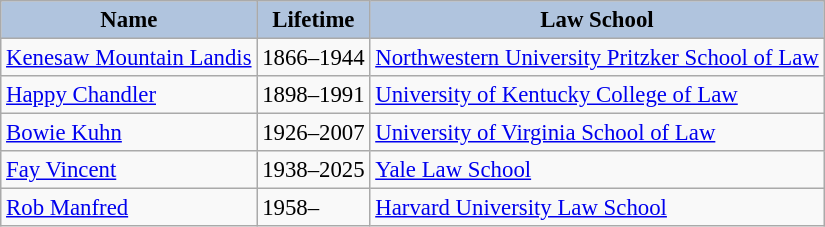<table class="wikitable" style="font-size: 95%;">
<tr>
<th style="background:#B0C4DE;">Name</th>
<th style="background:#B0C4DE;">Lifetime</th>
<th style="background:#B0C4DE;">Law School</th>
</tr>
<tr>
<td><a href='#'>Kenesaw Mountain Landis</a></td>
<td>1866–1944</td>
<td><a href='#'>Northwestern University Pritzker School of Law</a></td>
</tr>
<tr>
<td><a href='#'>Happy Chandler</a></td>
<td>1898–1991</td>
<td><a href='#'>University of Kentucky College of Law</a></td>
</tr>
<tr>
<td><a href='#'>Bowie Kuhn</a></td>
<td>1926–2007</td>
<td><a href='#'>University of Virginia School of Law</a></td>
</tr>
<tr>
<td><a href='#'>Fay Vincent</a></td>
<td>1938–2025</td>
<td><a href='#'>Yale Law School</a></td>
</tr>
<tr>
<td><a href='#'>Rob Manfred</a></td>
<td>1958–</td>
<td><a href='#'>Harvard University Law School</a></td>
</tr>
</table>
